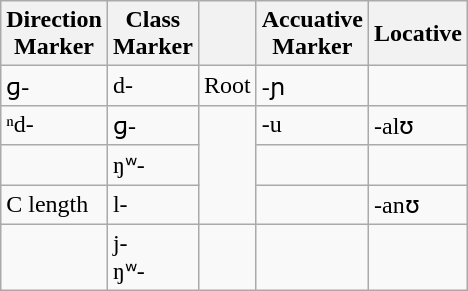<table class="wikitable">
<tr>
<th>Direction<br>Marker</th>
<th>Class<br>Marker</th>
<th></th>
<th>Accuative<br>Marker</th>
<th>Locative</th>
</tr>
<tr>
<td>ɡ-</td>
<td>d-</td>
<td>Root</td>
<td>-ɲ</td>
<td></td>
</tr>
<tr>
<td>ⁿd-</td>
<td>ɡ-</td>
<td rowspan="3"></td>
<td>-u</td>
<td>-alʊ</td>
</tr>
<tr>
<td></td>
<td>ŋʷ-</td>
<td></td>
<td></td>
</tr>
<tr>
<td>C length</td>
<td>l-</td>
<td></td>
<td>-anʊ</td>
</tr>
<tr>
<td></td>
<td>j-<br>ŋʷ-</td>
<td></td>
<td></td>
<td></td>
</tr>
</table>
